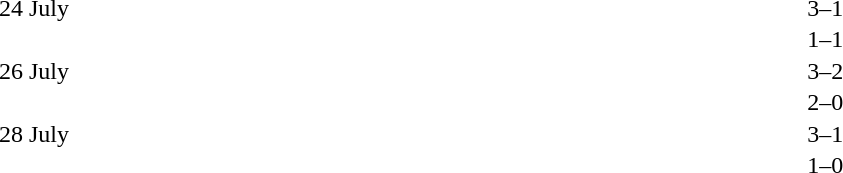<table cellspacing=1 width=70%>
<tr>
<th width=25%></th>
<th width=30%></th>
<th width=15%></th>
<th width=30%></th>
</tr>
<tr>
<td>24 July</td>
<td align=right></td>
<td align=center>3–1</td>
<td></td>
</tr>
<tr>
<td></td>
<td align=right></td>
<td align=center>1–1</td>
<td></td>
</tr>
<tr>
<td>26 July</td>
<td align=right></td>
<td align=center>3–2</td>
<td></td>
</tr>
<tr>
<td></td>
<td align=right></td>
<td align=center>2–0</td>
<td></td>
</tr>
<tr>
<td>28 July</td>
<td align=right></td>
<td align=center>3–1</td>
<td></td>
</tr>
<tr>
<td></td>
<td align=right></td>
<td align=center>1–0</td>
<td></td>
</tr>
</table>
